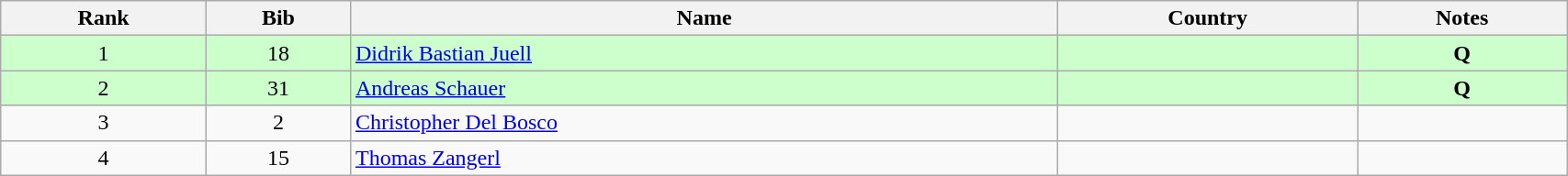<table class="wikitable" style="text-align:center;" width=90%>
<tr>
<th>Rank</th>
<th>Bib</th>
<th>Name</th>
<th>Country</th>
<th>Notes</th>
</tr>
<tr bgcolor=ccffcc>
<td>1</td>
<td>18</td>
<td align=left><a href='#'>Didrik Bastian Juell</a></td>
<td align=left></td>
<td><strong>Q</strong></td>
</tr>
<tr bgcolor=ccffcc>
<td>2</td>
<td>31</td>
<td align=left><a href='#'>Andreas Schauer</a></td>
<td align=left></td>
<td><strong>Q</strong></td>
</tr>
<tr>
<td>3</td>
<td>2</td>
<td align=left><a href='#'>Christopher Del Bosco</a></td>
<td align=left></td>
<td></td>
</tr>
<tr>
<td>4</td>
<td>15</td>
<td align=left><a href='#'>Thomas Zangerl</a></td>
<td align=left></td>
<td></td>
</tr>
</table>
